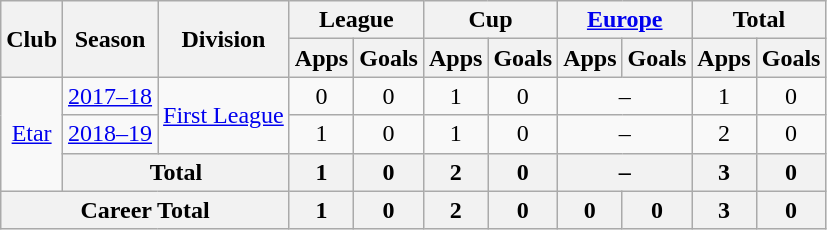<table class="wikitable" style="font-size:100%; text-align: center">
<tr>
<th rowspan=2>Club</th>
<th rowspan=2>Season</th>
<th rowspan="2">Division</th>
<th colspan=2>League</th>
<th colspan=2>Cup</th>
<th colspan=2><a href='#'>Europe</a></th>
<th colspan=2>Total</th>
</tr>
<tr>
<th>Apps</th>
<th>Goals</th>
<th>Apps</th>
<th>Goals</th>
<th>Apps</th>
<th>Goals</th>
<th>Apps</th>
<th>Goals</th>
</tr>
<tr>
<td rowspan=3><a href='#'>Etar</a></td>
<td><a href='#'>2017–18</a></td>
<td rowspan="2"><a href='#'>First League</a></td>
<td>0</td>
<td>0</td>
<td>1</td>
<td>0</td>
<td colspan="2">–</td>
<td>1</td>
<td>0</td>
</tr>
<tr>
<td><a href='#'>2018–19</a></td>
<td>1</td>
<td>0</td>
<td>1</td>
<td>0</td>
<td colspan="2">–</td>
<td>2</td>
<td>0</td>
</tr>
<tr>
<th colspan=2>Total</th>
<th>1</th>
<th>0</th>
<th>2</th>
<th>0</th>
<th colspan="2">–</th>
<th>3</th>
<th>0</th>
</tr>
<tr>
<th colspan=3>Career Total</th>
<th>1</th>
<th>0</th>
<th>2</th>
<th>0</th>
<th>0</th>
<th>0</th>
<th>3</th>
<th>0</th>
</tr>
</table>
